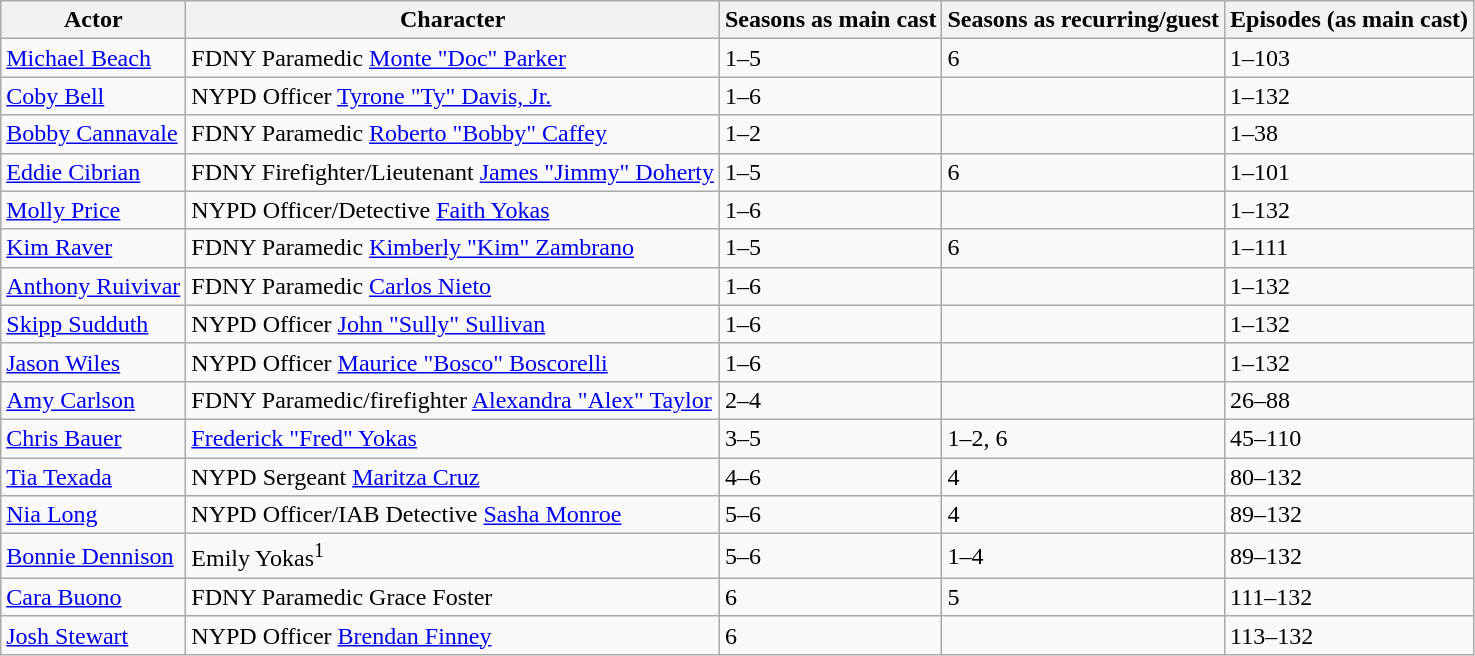<table class="wikitable">
<tr>
<th>Actor</th>
<th>Character</th>
<th>Seasons as main cast</th>
<th>Seasons as recurring/guest</th>
<th>Episodes (as main cast)</th>
</tr>
<tr>
<td><a href='#'>Michael Beach</a></td>
<td>FDNY Paramedic <a href='#'>Monte "Doc" Parker</a></td>
<td>1–5</td>
<td>6</td>
<td>1–103</td>
</tr>
<tr>
<td><a href='#'>Coby Bell</a></td>
<td>NYPD Officer <a href='#'>Tyrone "Ty" Davis, Jr.</a></td>
<td>1–6</td>
<td></td>
<td>1–132</td>
</tr>
<tr>
<td><a href='#'>Bobby Cannavale</a></td>
<td>FDNY Paramedic <a href='#'>Roberto "Bobby" Caffey</a></td>
<td>1–2</td>
<td></td>
<td>1–38</td>
</tr>
<tr>
<td><a href='#'>Eddie Cibrian</a></td>
<td>FDNY Firefighter/Lieutenant <a href='#'>James "Jimmy" Doherty</a></td>
<td>1–5</td>
<td>6</td>
<td>1–101</td>
</tr>
<tr>
<td><a href='#'>Molly Price</a></td>
<td>NYPD Officer/Detective <a href='#'>Faith Yokas</a></td>
<td>1–6</td>
<td></td>
<td>1–132</td>
</tr>
<tr>
<td><a href='#'>Kim Raver</a></td>
<td>FDNY Paramedic <a href='#'>Kimberly "Kim" Zambrano</a></td>
<td>1–5</td>
<td>6</td>
<td>1–111</td>
</tr>
<tr>
<td><a href='#'>Anthony Ruivivar</a></td>
<td>FDNY Paramedic <a href='#'>Carlos Nieto</a></td>
<td>1–6</td>
<td></td>
<td>1–132</td>
</tr>
<tr>
<td><a href='#'>Skipp Sudduth</a></td>
<td>NYPD Officer <a href='#'>John "Sully" Sullivan</a></td>
<td>1–6</td>
<td></td>
<td>1–132</td>
</tr>
<tr>
<td><a href='#'>Jason Wiles</a></td>
<td>NYPD Officer <a href='#'>Maurice "Bosco" Boscorelli</a></td>
<td>1–6</td>
<td></td>
<td>1–132</td>
</tr>
<tr>
<td><a href='#'>Amy Carlson</a></td>
<td>FDNY Paramedic/firefighter <a href='#'>Alexandra "Alex" Taylor</a></td>
<td>2–4</td>
<td></td>
<td>26–88</td>
</tr>
<tr>
<td><a href='#'>Chris Bauer</a></td>
<td><a href='#'>Frederick "Fred" Yokas</a></td>
<td>3–5</td>
<td>1–2, 6</td>
<td>45–110</td>
</tr>
<tr>
<td><a href='#'>Tia Texada</a></td>
<td>NYPD Sergeant <a href='#'>Maritza Cruz</a></td>
<td>4–6</td>
<td>4</td>
<td>80–132</td>
</tr>
<tr>
<td><a href='#'>Nia Long</a></td>
<td>NYPD Officer/IAB Detective <a href='#'>Sasha Monroe</a></td>
<td>5–6</td>
<td>4</td>
<td>89–132</td>
</tr>
<tr>
<td><a href='#'>Bonnie Dennison</a></td>
<td>Emily Yokas<sup>1</sup></td>
<td>5–6</td>
<td>1–4</td>
<td>89–132</td>
</tr>
<tr>
<td><a href='#'>Cara Buono</a></td>
<td>FDNY Paramedic Grace Foster</td>
<td>6</td>
<td>5</td>
<td>111–132</td>
</tr>
<tr>
<td><a href='#'>Josh Stewart</a></td>
<td>NYPD Officer <a href='#'>Brendan Finney</a></td>
<td>6</td>
<td></td>
<td>113–132</td>
</tr>
</table>
